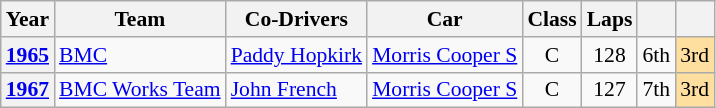<table class="wikitable" style="font-size:90%">
<tr>
<th>Year</th>
<th>Team</th>
<th>Co-Drivers</th>
<th>Car</th>
<th>Class</th>
<th>Laps</th>
<th></th>
<th></th>
</tr>
<tr align="center">
<th><a href='#'>1965</a></th>
<td align="left"> <a href='#'>BMC</a></td>
<td align="left"> <a href='#'>Paddy Hopkirk</a></td>
<td align="left"><a href='#'>Morris Cooper S</a></td>
<td>C</td>
<td>128</td>
<td>6th</td>
<td style="background:#ffdf9f;">3rd</td>
</tr>
<tr align="center">
<th><a href='#'>1967</a></th>
<td align="left"> <a href='#'>BMC Works Team</a></td>
<td align="left"> <a href='#'>John French</a></td>
<td align="left"><a href='#'>Morris Cooper S</a></td>
<td>C</td>
<td>127</td>
<td>7th</td>
<td style="background:#ffdf9f;">3rd</td>
</tr>
</table>
